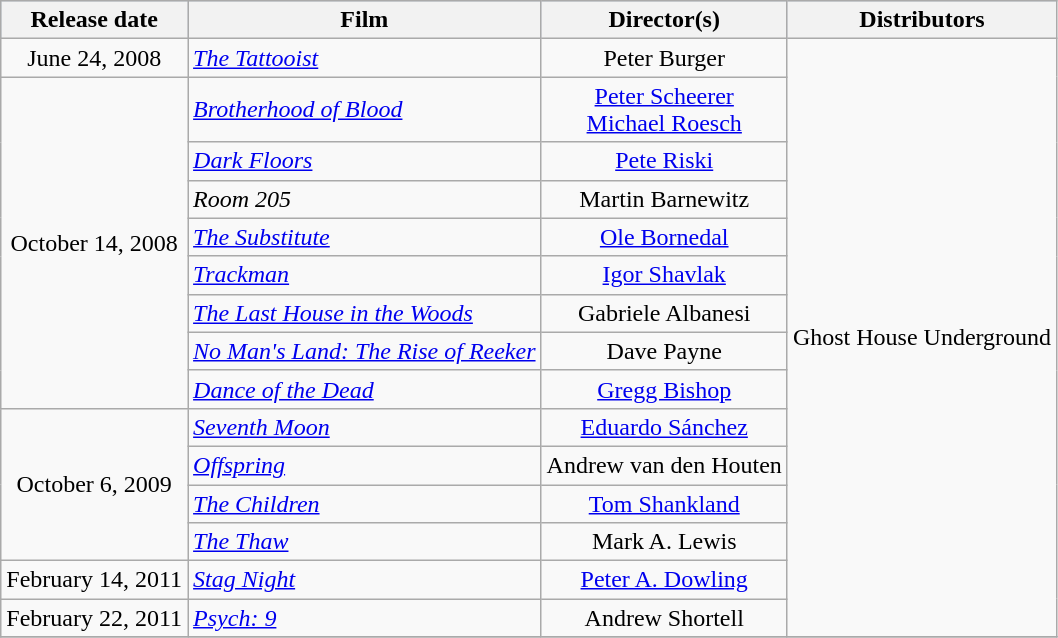<table class="wikitable sortable">
<tr style="background:#b0c4de; text-align:center;">
<th>Release date</th>
<th>Film</th>
<th>Director(s)</th>
<th>Distributors</th>
</tr>
<tr>
<td style="text-align:center;">June 24, 2008</td>
<td style="text-align:left;"><em><a href='#'>The Tattooist</a></em></td>
<td style="text-align:center;">Peter Burger</td>
<td rowspan="15" style="text-align:center;">Ghost House Underground</td>
</tr>
<tr>
<td rowspan="8" style="text-align:center;">October 14, 2008</td>
<td style="text-align:left;"><em><a href='#'>Brotherhood of Blood</a> </em></td>
<td style="text-align:center;"><a href='#'>Peter Scheerer</a><br><a href='#'>Michael Roesch</a></td>
</tr>
<tr>
<td style="text-align:left;"><em><a href='#'>Dark Floors</a></em></td>
<td style="text-align:center;"><a href='#'>Pete Riski</a></td>
</tr>
<tr>
<td style="text-align:left;"><em>Room 205</em></td>
<td style="text-align:center;">Martin Barnewitz</td>
</tr>
<tr>
<td style="text-align:left;"><em><a href='#'>The Substitute</a></em></td>
<td style="text-align:center;"><a href='#'>Ole Bornedal</a></td>
</tr>
<tr>
<td style="text-align:left;"><em><a href='#'>Trackman</a></em></td>
<td style="text-align:center;"><a href='#'>Igor Shavlak</a></td>
</tr>
<tr>
<td style="text-align:left;"><em><a href='#'>The Last House in the Woods</a></em></td>
<td style="text-align:center;">Gabriele Albanesi</td>
</tr>
<tr>
<td style="text-align:left;"><em><a href='#'>No Man's Land: The Rise of Reeker</a></em></td>
<td style="text-align:center;">Dave Payne</td>
</tr>
<tr>
<td style="text-align:left;"><em><a href='#'>Dance of the Dead</a></em></td>
<td style="text-align:center;"><a href='#'>Gregg Bishop</a></td>
</tr>
<tr>
<td rowspan="4" style="text-align:center;">October 6, 2009</td>
<td style="text-align:left;"><em><a href='#'>Seventh Moon</a></em></td>
<td style="text-align:center;"><a href='#'>Eduardo Sánchez</a></td>
</tr>
<tr>
<td style="text-align:left;"><em><a href='#'>Offspring</a></em></td>
<td style="text-align:center;">Andrew van den Houten</td>
</tr>
<tr>
<td style="text-align:left;"><em><a href='#'>The Children</a></em></td>
<td style="text-align:center;"><a href='#'>Tom Shankland</a></td>
</tr>
<tr>
<td style="text-align:left;"><em><a href='#'>The Thaw</a></em></td>
<td style="text-align:center;">Mark A. Lewis</td>
</tr>
<tr>
<td style="text-align:center;">February 14, 2011</td>
<td style="text-align:left;"><em><a href='#'>Stag Night</a></em></td>
<td style="text-align:center;"><a href='#'>Peter A. Dowling</a></td>
</tr>
<tr>
<td style="text-align:center;">February 22, 2011</td>
<td style="text-align:left;"><em><a href='#'>Psych: 9</a></em></td>
<td style="text-align:center;">Andrew Shortell</td>
</tr>
<tr>
</tr>
</table>
